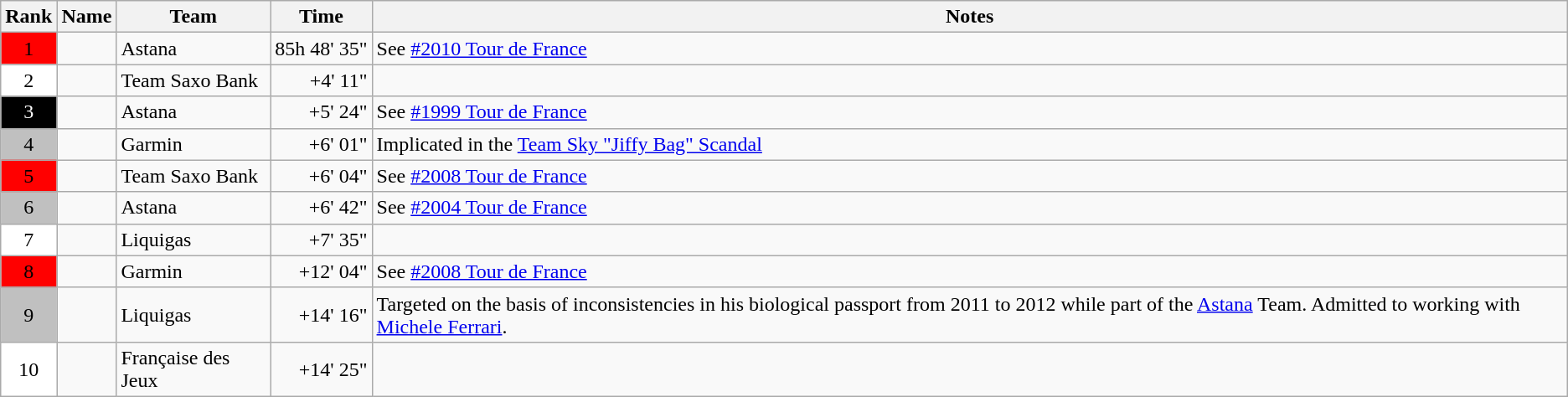<table class="wikitable" style="margin-bottom:0;">
<tr>
<th>Rank</th>
<th>Name</th>
<th>Team</th>
<th>Time</th>
<th>Notes</th>
</tr>
<tr>
<td style="text-align:center;background:red">1</td>
<td nowrap></td>
<td>Astana</td>
<td align=right nowrap>85h 48' 35"</td>
<td>See <a href='#'>#2010 Tour de France</a></td>
</tr>
<tr>
<td style="text-align:center;background:white;">2</td>
<td nowrap></td>
<td>Team Saxo Bank</td>
<td align=right>+4' 11"</td>
<td></td>
</tr>
<tr>
<td style="text-align:center;background:black;color:white">3</td>
<td nowrap></td>
<td>Astana</td>
<td align=right>+5' 24"</td>
<td>See <a href='#'>#1999 Tour de France</a></td>
</tr>
<tr>
<td style="text-align:center;background:silver;">4</td>
<td nowrap></td>
<td>Garmin</td>
<td align=right>+6' 01"</td>
<td>Implicated in the <a href='#'>Team Sky "Jiffy Bag" Scandal</a></td>
</tr>
<tr>
<td style="text-align:center;background:red">5</td>
<td nowrap></td>
<td>Team Saxo Bank</td>
<td align=right>+6' 04"</td>
<td>See <a href='#'>#2008 Tour de France</a></td>
</tr>
<tr>
<td style="text-align:center;background:silver;">6</td>
<td nowrap></td>
<td>Astana</td>
<td align=right>+6' 42"</td>
<td>See <a href='#'>#2004 Tour de France</a></td>
</tr>
<tr>
<td style="text-align:center;background:white;">7</td>
<td nowrap></td>
<td>Liquigas</td>
<td align=right>+7' 35"</td>
<td></td>
</tr>
<tr>
<td style="text-align:center;background:red;">8</td>
<td nowrap></td>
<td>Garmin</td>
<td align=right>+12' 04"</td>
<td>See <a href='#'>#2008 Tour de France</a></td>
</tr>
<tr>
<td style="text-align:center;background:silver;">9</td>
<td nowrap></td>
<td>Liquigas</td>
<td align=right>+14' 16"</td>
<td>Targeted on the basis of inconsistencies in his biological passport from 2011 to 2012 while part of the <a href='#'>Astana</a> Team. Admitted to working with <a href='#'>Michele Ferrari</a>.</td>
</tr>
<tr>
<td style="text-align:center;background:white;">10</td>
<td nowrap></td>
<td>Française des Jeux</td>
<td align=right>+14' 25"</td>
<td></td>
</tr>
</table>
